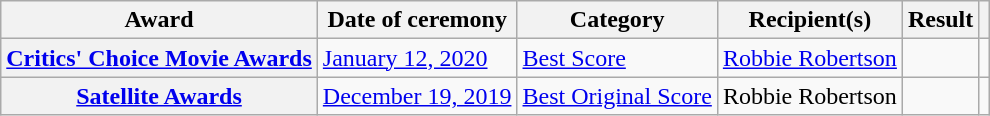<table class="wikitable plainrowheaders sortable">
<tr>
<th scope="col">Award</th>
<th scope="col">Date of ceremony</th>
<th scope="col">Category</th>
<th scope="col">Recipient(s)</th>
<th scope="col">Result</th>
<th scope="col" class="unsortable"></th>
</tr>
<tr>
<th scope="row"><a href='#'>Critics' Choice Movie Awards</a></th>
<td><a href='#'>January 12, 2020</a></td>
<td><a href='#'>Best Score</a></td>
<td><a href='#'>Robbie Robertson</a></td>
<td></td>
<td style="text-align:center;"></td>
</tr>
<tr>
<th scope="row"><a href='#'>Satellite Awards</a></th>
<td><a href='#'>December 19, 2019</a></td>
<td><a href='#'>Best Original Score</a></td>
<td>Robbie Robertson</td>
<td></td>
<td style="text-align:center;"></td>
</tr>
</table>
